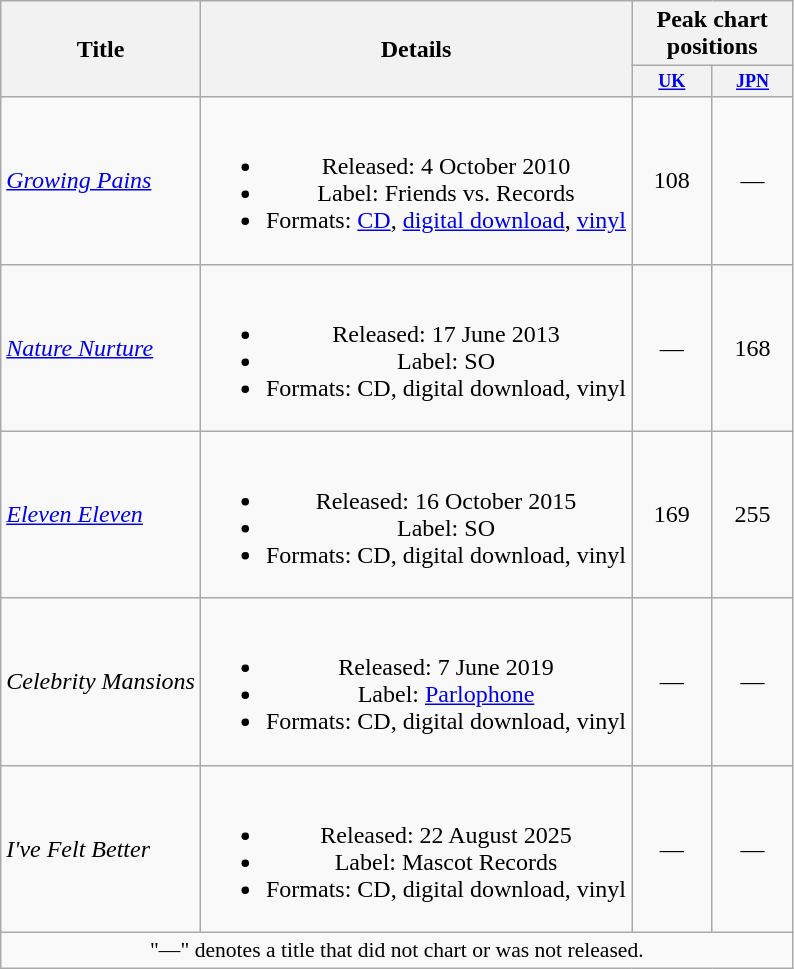<table class="wikitable" style="text-align:center;">
<tr>
<th rowspan="2">Title</th>
<th rowspan="2">Details</th>
<th colspan="2">Peak chart positions</th>
</tr>
<tr>
<th style="width:4em;font-size:75%;"><a href='#'>UK</a><br></th>
<th style="width:4em;font-size:75%;"><a href='#'>JPN</a><br></th>
</tr>
<tr>
<td align="left"><em><a href='#'>Growing Pains</a></em></td>
<td><br><ul><li>Released: 4 October 2010</li><li>Label: Friends vs. Records</li><li>Formats: <a href='#'>CD</a>, <a href='#'>digital download</a>, <a href='#'>vinyl</a></li></ul></td>
<td>108</td>
<td>—</td>
</tr>
<tr>
<td align="left"><em><a href='#'>Nature Nurture</a></em></td>
<td><br><ul><li>Released: 17 June 2013</li><li>Label: SO</li><li>Formats: CD, digital download, vinyl</li></ul></td>
<td>—</td>
<td>168</td>
</tr>
<tr>
<td align="left"><em><a href='#'>Eleven Eleven</a></em></td>
<td><br><ul><li>Released: 16 October 2015</li><li>Label: SO</li><li>Formats: CD, digital download, vinyl</li></ul></td>
<td>169</td>
<td>255</td>
</tr>
<tr>
<td align="left"><em>Celebrity Mansions</em></td>
<td><br><ul><li>Released: 7 June 2019</li><li>Label: <a href='#'>Parlophone</a></li><li>Formats: CD, digital download, vinyl</li></ul></td>
<td>—</td>
<td>—</td>
</tr>
<tr>
<td align="left"><em>I've Felt Better</em></td>
<td><br><ul><li>Released: 22 August 2025</li><li>Label: Mascot Records</li><li>Formats: CD, digital download, vinyl</li></ul></td>
<td>—</td>
<td>—</td>
</tr>
<tr>
<td colspan="4" style="font-size:90%">"—" denotes a title that did not chart or was not released.</td>
</tr>
</table>
